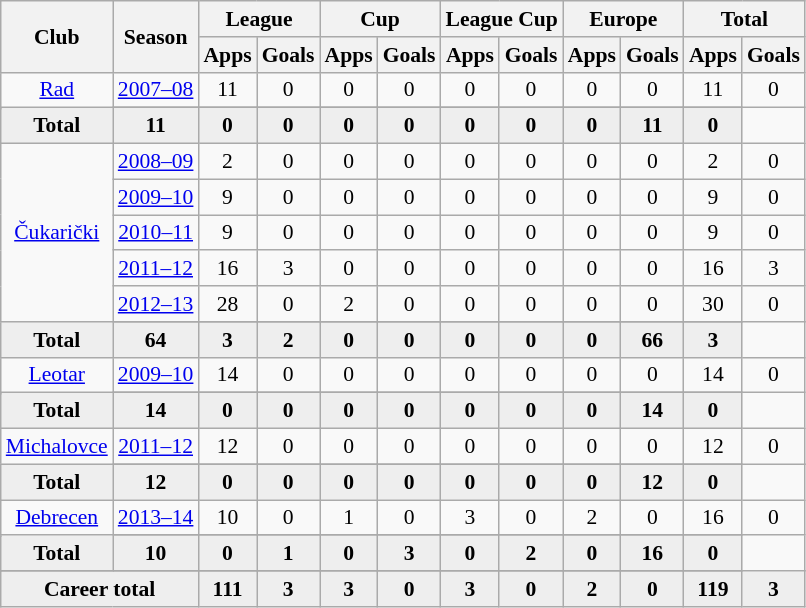<table class="wikitable" style="font-size:90%; text-align: center;">
<tr>
<th rowspan="2">Club</th>
<th rowspan="2">Season</th>
<th colspan="2">League</th>
<th colspan="2">Cup</th>
<th colspan="2">League Cup</th>
<th colspan="2">Europe</th>
<th colspan="2">Total</th>
</tr>
<tr>
<th>Apps</th>
<th>Goals</th>
<th>Apps</th>
<th>Goals</th>
<th>Apps</th>
<th>Goals</th>
<th>Apps</th>
<th>Goals</th>
<th>Apps</th>
<th>Goals</th>
</tr>
<tr ||-||-||-|->
<td rowspan="2"><a href='#'>Rad</a></td>
<td><a href='#'>2007–08</a></td>
<td>11</td>
<td>0</td>
<td>0</td>
<td>0</td>
<td>0</td>
<td>0</td>
<td>0</td>
<td>0</td>
<td>11</td>
<td>0</td>
</tr>
<tr>
</tr>
<tr style="font-weight:bold; background-color:#eeeeee;">
<td>Total</td>
<td>11</td>
<td>0</td>
<td>0</td>
<td>0</td>
<td>0</td>
<td>0</td>
<td>0</td>
<td>0</td>
<td>11</td>
<td>0</td>
</tr>
<tr>
<td rowspan="6"><a href='#'>Čukarički</a></td>
<td><a href='#'>2008–09</a></td>
<td>2</td>
<td>0</td>
<td>0</td>
<td>0</td>
<td>0</td>
<td>0</td>
<td>0</td>
<td>0</td>
<td>2</td>
<td>0</td>
</tr>
<tr>
<td><a href='#'>2009–10</a></td>
<td>9</td>
<td>0</td>
<td>0</td>
<td>0</td>
<td>0</td>
<td>0</td>
<td>0</td>
<td>0</td>
<td>9</td>
<td>0</td>
</tr>
<tr>
<td><a href='#'>2010–11</a></td>
<td>9</td>
<td>0</td>
<td>0</td>
<td>0</td>
<td>0</td>
<td>0</td>
<td>0</td>
<td>0</td>
<td>9</td>
<td>0</td>
</tr>
<tr>
<td><a href='#'>2011–12</a></td>
<td>16</td>
<td>3</td>
<td>0</td>
<td>0</td>
<td>0</td>
<td>0</td>
<td>0</td>
<td>0</td>
<td>16</td>
<td>3</td>
</tr>
<tr>
<td><a href='#'>2012–13</a></td>
<td>28</td>
<td>0</td>
<td>2</td>
<td>0</td>
<td>0</td>
<td>0</td>
<td>0</td>
<td>0</td>
<td>30</td>
<td>0</td>
</tr>
<tr>
</tr>
<tr style="font-weight:bold; background-color:#eeeeee;">
<td>Total</td>
<td>64</td>
<td>3</td>
<td>2</td>
<td>0</td>
<td>0</td>
<td>0</td>
<td>0</td>
<td>0</td>
<td>66</td>
<td>3</td>
</tr>
<tr>
<td rowspan="2"><a href='#'>Leotar</a></td>
<td><a href='#'>2009–10</a></td>
<td>14</td>
<td>0</td>
<td>0</td>
<td>0</td>
<td>0</td>
<td>0</td>
<td>0</td>
<td>0</td>
<td>14</td>
<td>0</td>
</tr>
<tr>
</tr>
<tr style="font-weight:bold; background-color:#eeeeee;">
<td>Total</td>
<td>14</td>
<td>0</td>
<td>0</td>
<td>0</td>
<td>0</td>
<td>0</td>
<td>0</td>
<td>0</td>
<td>14</td>
<td>0</td>
</tr>
<tr>
<td rowspan="2"><a href='#'>Michalovce</a></td>
<td><a href='#'>2011–12</a></td>
<td>12</td>
<td>0</td>
<td>0</td>
<td>0</td>
<td>0</td>
<td>0</td>
<td>0</td>
<td>0</td>
<td>12</td>
<td>0</td>
</tr>
<tr>
</tr>
<tr style="font-weight:bold; background-color:#eeeeee;">
<td>Total</td>
<td>12</td>
<td>0</td>
<td>0</td>
<td>0</td>
<td>0</td>
<td>0</td>
<td>0</td>
<td>0</td>
<td>12</td>
<td>0</td>
</tr>
<tr>
<td rowspan="2"><a href='#'>Debrecen</a></td>
<td><a href='#'>2013–14</a></td>
<td>10</td>
<td>0</td>
<td>1</td>
<td>0</td>
<td>3</td>
<td>0</td>
<td>2</td>
<td>0</td>
<td>16</td>
<td>0</td>
</tr>
<tr>
</tr>
<tr style="font-weight:bold; background-color:#eeeeee;">
<td>Total</td>
<td>10</td>
<td>0</td>
<td>1</td>
<td>0</td>
<td>3</td>
<td>0</td>
<td>2</td>
<td>0</td>
<td>16</td>
<td>0</td>
</tr>
<tr>
</tr>
<tr style="font-weight:bold; background-color:#eeeeee;">
<td colspan="2"><strong>Career total</strong></td>
<td><strong>111</strong></td>
<td><strong>3</strong></td>
<td><strong>3</strong></td>
<td><strong>0</strong></td>
<td><strong>3</strong></td>
<td><strong>0</strong></td>
<td><strong>2</strong></td>
<td><strong>0</strong></td>
<td><strong>119</strong></td>
<td><strong>3</strong></td>
</tr>
</table>
